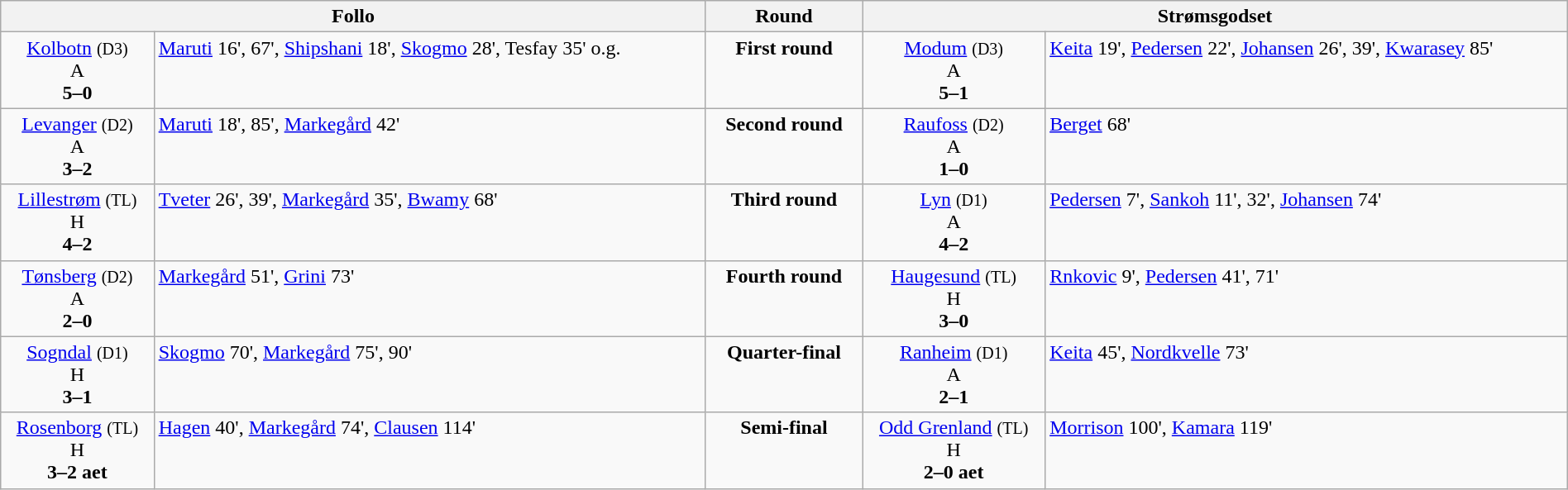<table class=wikitable width=100% style="text-align:center">
<tr valign=top>
<th colspan=2 width=45%>Follo</th>
<th width=10%>Round</th>
<th colspan=2 width=45%>Strømsgodset</th>
</tr>
<tr valign=top>
<td><a href='#'>Kolbotn</a> <small>(D3)</small><br>A<br><strong>5–0</strong></td>
<td align=left><a href='#'>Maruti</a> 16', 67', <a href='#'>Shipshani</a> 18', <a href='#'>Skogmo</a> 28', Tesfay 35' o.g.</td>
<td><strong>First round</strong></td>
<td><a href='#'>Modum</a> <small>(D3)</small><br>A<br><strong>5–1</strong></td>
<td align=left><a href='#'>Keita</a> 19', <a href='#'>Pedersen</a> 22', <a href='#'>Johansen</a> 26', 39', <a href='#'>Kwarasey</a> 85'</td>
</tr>
<tr valign=top>
<td><a href='#'>Levanger</a> <small>(D2)</small><br>A<br><strong>3–2</strong></td>
<td align=left><a href='#'>Maruti</a> 18', 85', <a href='#'>Markegård</a> 42'</td>
<td><strong>Second round</strong></td>
<td><a href='#'>Raufoss</a> <small>(D2)</small><br>A<br><strong>1–0</strong></td>
<td align=left><a href='#'>Berget</a> 68'</td>
</tr>
<tr valign=top>
<td><a href='#'>Lillestrøm</a> <small>(TL)</small><br>H<br><strong>4–2</strong></td>
<td align=left><a href='#'>Tveter</a> 26', 39', <a href='#'>Markegård</a> 35', <a href='#'>Bwamy</a> 68'</td>
<td><strong>Third round</strong></td>
<td><a href='#'>Lyn</a> <small>(D1)</small><br>A<br><strong>4–2</strong></td>
<td align=left><a href='#'>Pedersen</a> 7', <a href='#'>Sankoh</a> 11', 32', <a href='#'>Johansen</a> 74'</td>
</tr>
<tr valign=top>
<td><a href='#'>Tønsberg</a> <small>(D2)</small><br>A<br><strong>2–0</strong></td>
<td align=left><a href='#'>Markegård</a> 51', <a href='#'>Grini</a> 73'</td>
<td><strong>Fourth round</strong></td>
<td><a href='#'>Haugesund</a> <small>(TL)</small><br>H<br><strong>3–0</strong></td>
<td align=left><a href='#'>Rnkovic</a> 9', <a href='#'>Pedersen</a> 41', 71'</td>
</tr>
<tr valign=top>
<td><a href='#'>Sogndal</a> <small>(D1)</small><br>H<br><strong>3–1</strong></td>
<td align=left><a href='#'>Skogmo</a> 70', <a href='#'>Markegård</a> 75', 90'</td>
<td><strong>Quarter-final</strong></td>
<td><a href='#'>Ranheim</a> <small>(D1)</small><br>A<br><strong>2–1</strong></td>
<td align=left><a href='#'>Keita</a> 45', <a href='#'>Nordkvelle</a> 73'</td>
</tr>
<tr valign=top>
<td><a href='#'>Rosenborg</a> <small>(TL)</small><br>H<br><strong>3–2 aet</strong></td>
<td align=left><a href='#'>Hagen</a> 40', <a href='#'>Markegård</a> 74', <a href='#'>Clausen</a> 114'</td>
<td><strong>Semi-final</strong></td>
<td><a href='#'>Odd Grenland</a> <small>(TL)</small><br>H<br><strong>2–0 aet</strong></td>
<td align=left><a href='#'>Morrison</a> 100', <a href='#'>Kamara</a> 119'</td>
</tr>
</table>
